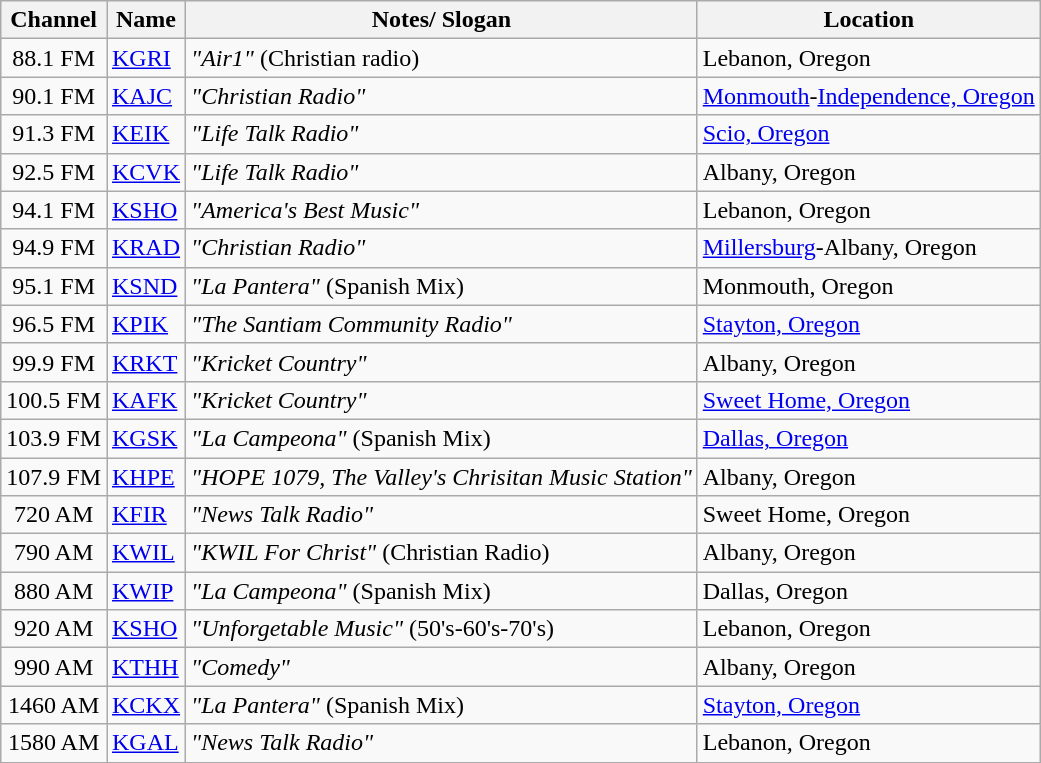<table class="wikitable sortable">
<tr>
<th>Channel</th>
<th>Name</th>
<th>Notes/ Slogan</th>
<th>Location</th>
</tr>
<tr>
<td style="text-align:center;">88.1 FM</td>
<td><a href='#'>KGRI</a></td>
<td><em>"Air1"</em> (Christian radio)</td>
<td>Lebanon, Oregon</td>
</tr>
<tr>
<td style="text-align:center;">90.1 FM</td>
<td><a href='#'>KAJC</a></td>
<td><em>"Christian Radio"</em></td>
<td><a href='#'>Monmouth</a>-<a href='#'>Independence, Oregon</a></td>
</tr>
<tr>
<td style="text-align:center;">91.3 FM</td>
<td><a href='#'>KEIK</a></td>
<td><em>"Life Talk Radio"</em></td>
<td><a href='#'>Scio, Oregon</a></td>
</tr>
<tr>
<td style="text-align:center;">92.5 FM</td>
<td><a href='#'>KCVK</a></td>
<td><em>"Life Talk Radio"</em></td>
<td>Albany, Oregon</td>
</tr>
<tr>
<td style="text-align:center;">94.1 FM</td>
<td><a href='#'>KSHO</a></td>
<td><em>"America's Best Music"</em></td>
<td>Lebanon, Oregon</td>
</tr>
<tr>
<td style="text-align:center;">94.9 FM</td>
<td><a href='#'>KRAD</a></td>
<td><em>"Christian Radio"</em></td>
<td><a href='#'>Millersburg</a>-Albany, Oregon</td>
</tr>
<tr>
<td style="text-align:center;">95.1 FM</td>
<td><a href='#'>KSND</a></td>
<td><em>"La Pantera"</em> (Spanish Mix)</td>
<td>Monmouth, Oregon</td>
</tr>
<tr>
<td style="text-align:center;">96.5 FM</td>
<td><a href='#'>KPIK</a></td>
<td><em>"The Santiam Community Radio"</em></td>
<td><a href='#'>Stayton, Oregon</a></td>
</tr>
<tr>
<td style="text-align:center;">99.9 FM</td>
<td><a href='#'>KRKT</a></td>
<td><em>"Kricket Country"</em></td>
<td>Albany, Oregon</td>
</tr>
<tr>
<td style="text-align:center;">100.5 FM</td>
<td><a href='#'>KAFK</a></td>
<td><em>"Kricket Country"</em></td>
<td><a href='#'>Sweet Home, Oregon</a></td>
</tr>
<tr>
<td style="text-align:center;">103.9 FM</td>
<td><a href='#'>KGSK</a></td>
<td><em>"La Campeona"</em> (Spanish Mix)</td>
<td><a href='#'>Dallas, Oregon</a></td>
</tr>
<tr>
<td style="text-align:center;">107.9 FM</td>
<td><a href='#'>KHPE</a></td>
<td><em>"HOPE 1079, The Valley's Chrisitan Music Station"</em></td>
<td>Albany, Oregon</td>
</tr>
<tr>
<td style="text-align:center;">720 AM</td>
<td><a href='#'>KFIR</a></td>
<td><em>"News Talk Radio"</em></td>
<td>Sweet Home, Oregon</td>
</tr>
<tr>
<td style="text-align:center;">790 AM</td>
<td><a href='#'>KWIL</a></td>
<td><em>"KWIL For Christ"</em> (Christian Radio)</td>
<td>Albany, Oregon</td>
</tr>
<tr>
<td style="text-align:center;">880 AM</td>
<td><a href='#'>KWIP</a></td>
<td><em>"La Campeona"</em> (Spanish Mix)</td>
<td>Dallas, Oregon</td>
</tr>
<tr>
<td style="text-align:center;">920 AM</td>
<td><a href='#'>KSHO</a></td>
<td><em>"Unforgetable Music"</em> (50's-60's-70's)</td>
<td>Lebanon, Oregon</td>
</tr>
<tr>
<td style="text-align:center;">990 AM</td>
<td><a href='#'>KTHH</a></td>
<td><em>"Comedy"</em></td>
<td>Albany, Oregon</td>
</tr>
<tr>
<td style="text-align:center;">1460 AM</td>
<td><a href='#'>KCKX</a></td>
<td><em>"La Pantera"</em> (Spanish Mix)</td>
<td><a href='#'>Stayton, Oregon</a></td>
</tr>
<tr>
<td style="text-align:center;">1580 AM</td>
<td><a href='#'>KGAL</a></td>
<td><em>"News Talk Radio"</em></td>
<td>Lebanon, Oregon</td>
</tr>
</table>
